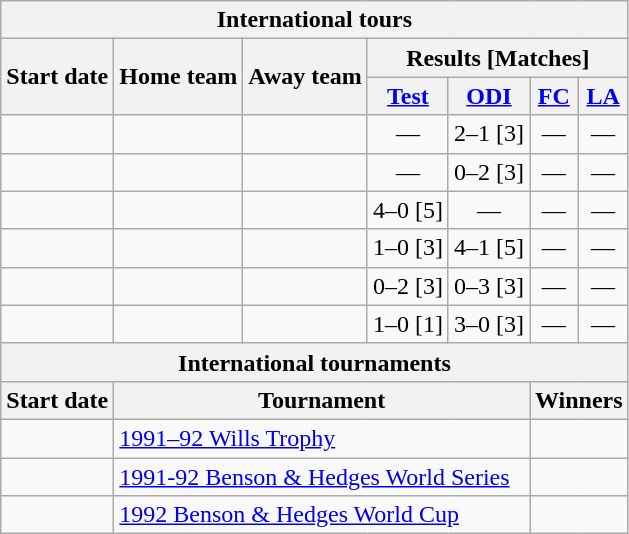<table class="wikitable">
<tr>
<th colspan="7">International tours</th>
</tr>
<tr>
<th rowspan="2">Start date</th>
<th rowspan="2">Home team</th>
<th rowspan="2">Away team</th>
<th colspan="4">Results [Matches]</th>
</tr>
<tr>
<th><a href='#'>Test</a></th>
<th><a href='#'>ODI</a></th>
<th><a href='#'>FC</a></th>
<th><a href='#'>LA</a></th>
</tr>
<tr>
<td><a href='#'></a></td>
<td></td>
<td></td>
<td ; style="text-align:center">—</td>
<td>2–1 [3]</td>
<td ; style="text-align:center">—</td>
<td ; style="text-align:center">—</td>
</tr>
<tr>
<td><a href='#'></a></td>
<td></td>
<td></td>
<td ; style="text-align:center">—</td>
<td>0–2 [3]</td>
<td ; style="text-align:center">—</td>
<td ; style="text-align:center">—</td>
</tr>
<tr>
<td><a href='#'></a></td>
<td></td>
<td></td>
<td>4–0 [5]</td>
<td ; style="text-align:center">—</td>
<td ; style="text-align:center">—</td>
<td ; style="text-align:center">—</td>
</tr>
<tr>
<td><a href='#'></a></td>
<td></td>
<td></td>
<td>1–0 [3]</td>
<td>4–1 [5]</td>
<td ; style="text-align:center">—</td>
<td ; style="text-align:center">—</td>
</tr>
<tr>
<td><a href='#'></a></td>
<td></td>
<td></td>
<td>0–2 [3]</td>
<td>0–3 [3]</td>
<td ; style="text-align:center">—</td>
<td ; style="text-align:center">—</td>
</tr>
<tr>
<td><a href='#'></a></td>
<td></td>
<td></td>
<td>1–0 [1]</td>
<td>3–0 [3]</td>
<td ; style="text-align:center">—</td>
<td ; style="text-align:center">—</td>
</tr>
<tr>
<th colspan="7">International tournaments</th>
</tr>
<tr>
<th>Start date</th>
<th colspan="4">Tournament</th>
<th colspan="2">Winners</th>
</tr>
<tr>
<td><a href='#'></a></td>
<td colspan="4"> <a href='#'>1991–92 Wills Trophy</a></td>
<td colspan="2"></td>
</tr>
<tr>
<td><a href='#'></a></td>
<td colspan="4"> <a href='#'>1991-92 Benson & Hedges World Series</a></td>
<td colspan="2"></td>
</tr>
<tr>
<td><a href='#'></a></td>
<td colspan="4"> <a href='#'>1992 Benson & Hedges World Cup</a></td>
<td colspan="2"></td>
</tr>
</table>
